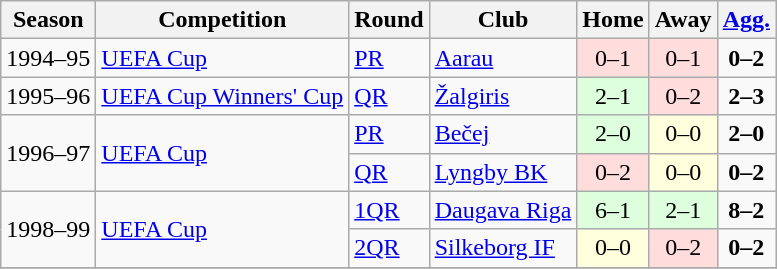<table class="wikitable">
<tr>
<th>Season</th>
<th>Competition</th>
<th>Round</th>
<th>Club</th>
<th>Home</th>
<th>Away</th>
<th><a href='#'>Agg.</a></th>
</tr>
<tr>
<td>1994–95</td>
<td><a href='#'>UEFA Cup</a></td>
<td><a href='#'>PR</a></td>
<td> <a href='#'>Aarau</a></td>
<td style="text-align:center;" bgcolor="#FFDDDD">0–1</td>
<td style="text-align:center;" bgcolor="#FFDDDD">0–1</td>
<td style="text-align:center;"><strong>0–2</strong></td>
</tr>
<tr>
<td>1995–96</td>
<td><a href='#'>UEFA Cup Winners' Cup</a></td>
<td><a href='#'>QR</a></td>
<td> <a href='#'>Žalgiris</a></td>
<td style="text-align:center;" bgcolor="#DDFFDD">2–1</td>
<td style="text-align:center;" bgcolor="#FFDDDD">0–2</td>
<td style="text-align:center;"><strong>2–3</strong></td>
</tr>
<tr>
<td rowspan="2">1996–97</td>
<td rowspan="2"><a href='#'>UEFA Cup</a></td>
<td><a href='#'>PR</a></td>
<td> <a href='#'>Bečej</a></td>
<td style="text-align:center;" bgcolor="#DDFFDD">2–0</td>
<td style="text-align:center;" bgcolor="#FFFFDD">0–0</td>
<td style="text-align:center;"><strong>2–0</strong></td>
</tr>
<tr>
<td><a href='#'>QR</a></td>
<td> <a href='#'>Lyngby BK</a></td>
<td style="text-align:center;" bgcolor="#FFDDDD">0–2</td>
<td style="text-align:center;" bgcolor="#FFFFDD">0–0</td>
<td style="text-align:center;"><strong>0–2</strong></td>
</tr>
<tr>
<td rowspan="2">1998–99</td>
<td rowspan="2"><a href='#'>UEFA Cup</a></td>
<td><a href='#'>1QR</a></td>
<td> <a href='#'>Daugava Riga</a></td>
<td style="text-align:center;" bgcolor="#DDFFDD">6–1</td>
<td style="text-align:center;" bgcolor="#DDFFDD">2–1</td>
<td style="text-align:center;"><strong>8–2</strong></td>
</tr>
<tr>
<td><a href='#'>2QR</a></td>
<td> <a href='#'>Silkeborg IF</a></td>
<td style="text-align:center;" bgcolor="#FFFFDD">0–0</td>
<td style="text-align:center;" bgcolor="#FFDDDD">0–2</td>
<td style="text-align:center;"><strong>0–2</strong></td>
</tr>
<tr>
</tr>
</table>
